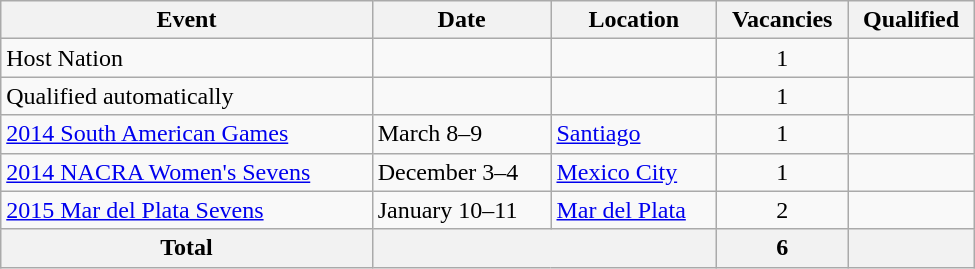<table class="wikitable" width=650>
<tr>
<th>Event</th>
<th>Date</th>
<th>Location</th>
<th>Vacancies</th>
<th>Qualified</th>
</tr>
<tr>
<td>Host Nation</td>
<td></td>
<td></td>
<td align=center>1</td>
<td></td>
</tr>
<tr>
<td>Qualified automatically</td>
<td></td>
<td></td>
<td align=center>1</td>
<td></td>
</tr>
<tr>
<td><a href='#'>2014 South American Games</a></td>
<td>March 8–9</td>
<td> <a href='#'>Santiago</a></td>
<td align=center>1</td>
<td></td>
</tr>
<tr>
<td><a href='#'>2014 NACRA Women's Sevens</a></td>
<td>December 3–4</td>
<td> <a href='#'>Mexico City</a></td>
<td align=center>1</td>
<td></td>
</tr>
<tr>
<td><a href='#'>2015 Mar del Plata Sevens</a></td>
<td>January 10–11</td>
<td> <a href='#'>Mar del Plata</a></td>
<td align=center>2</td>
<td><br></td>
</tr>
<tr>
<th>Total</th>
<th colspan="2"></th>
<th>6</th>
<th></th>
</tr>
</table>
